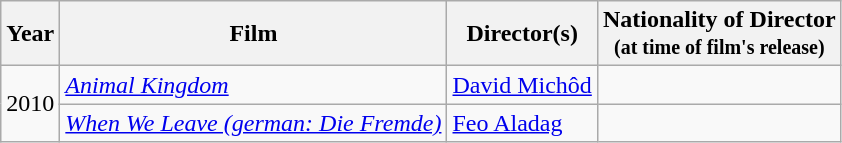<table class="wikitable sortable">
<tr>
<th>Year</th>
<th>Film</th>
<th>Director(s)</th>
<th>Nationality of Director<br><small>(at time of film's release)</small></th>
</tr>
<tr>
<td rowspan="2">2010</td>
<td><em><a href='#'>Animal Kingdom</a></em></td>
<td><a href='#'>David Michôd</a></td>
<td></td>
</tr>
<tr>
<td><em><a href='#'>When We Leave (german: Die Fremde)</a></em></td>
<td><a href='#'>Feo Aladag</a></td>
<td></td>
</tr>
</table>
